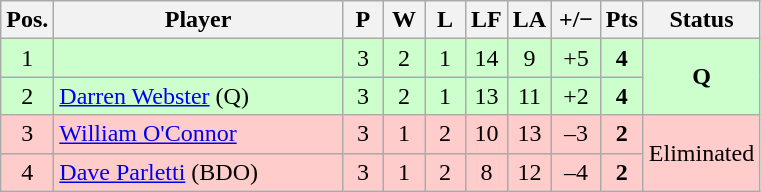<table class="wikitable" style="text-align:center; margin: 1em auto 1em auto, align:left">
<tr>
<th width=20>Pos.</th>
<th width=185>Player</th>
<th width=20>P</th>
<th width=20>W</th>
<th width=20>L</th>
<th width=20>LF</th>
<th width=20>LA</th>
<th width=25>+/−</th>
<th width=20>Pts</th>
<th width=70>Status</th>
</tr>
<tr style="background:#CCFFCC;">
<td>1</td>
<td align=left></td>
<td>3</td>
<td>2</td>
<td>1</td>
<td>14</td>
<td>9</td>
<td>+5</td>
<td><strong>4</strong></td>
<td rowspan=2><strong>Q</strong></td>
</tr>
<tr style="background:#CCFFCC;">
<td>2</td>
<td align=left> <a href='#'>Darren Webster</a> (Q)</td>
<td>3</td>
<td>2</td>
<td>1</td>
<td>13</td>
<td>11</td>
<td>+2</td>
<td><strong>4</strong></td>
</tr>
<tr style="background:#FFCCCC;">
<td>3</td>
<td align=left> <a href='#'>William O'Connor</a></td>
<td>3</td>
<td>1</td>
<td>2</td>
<td>10</td>
<td>13</td>
<td>–3</td>
<td><strong>2</strong></td>
<td rowspan=2>Eliminated</td>
</tr>
<tr style="background:#FFCCCC;">
<td>4</td>
<td align=left> <a href='#'>Dave Parletti</a> (BDO)</td>
<td>3</td>
<td>1</td>
<td>2</td>
<td>8</td>
<td>12</td>
<td>–4</td>
<td><strong>2</strong></td>
</tr>
</table>
